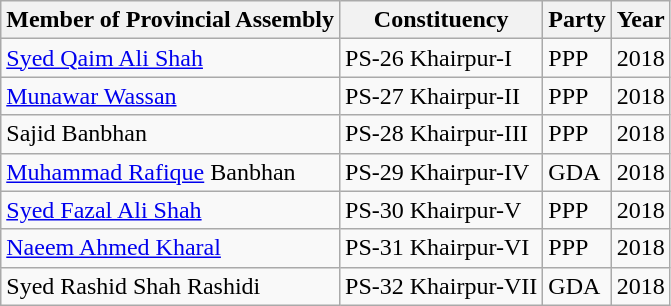<table class="wikitable">
<tr>
<th>Member of Provincial Assembly</th>
<th>Constituency</th>
<th>Party</th>
<th>Year</th>
</tr>
<tr>
<td><a href='#'>Syed Qaim Ali Shah</a></td>
<td>PS-26 Khairpur-I</td>
<td>PPP</td>
<td>2018</td>
</tr>
<tr>
<td><a href='#'>Munawar Wassan</a></td>
<td>PS-27 Khairpur-II</td>
<td>PPP</td>
<td>2018</td>
</tr>
<tr>
<td>Sajid Banbhan</td>
<td>PS-28 Khairpur-III</td>
<td>PPP</td>
<td>2018</td>
</tr>
<tr>
<td><a href='#'>Muhammad Rafique</a> Banbhan</td>
<td>PS-29 Khairpur-IV</td>
<td>GDA</td>
<td>2018</td>
</tr>
<tr>
<td><a href='#'>Syed Fazal Ali Shah</a></td>
<td>PS-30 Khairpur-V</td>
<td>PPP</td>
<td>2018</td>
</tr>
<tr>
<td><a href='#'>Naeem Ahmed Kharal</a></td>
<td>PS-31 Khairpur-VI</td>
<td>PPP</td>
<td>2018</td>
</tr>
<tr>
<td>Syed Rashid Shah Rashidi</td>
<td>PS-32 Khairpur-VII</td>
<td>GDA</td>
<td>2018</td>
</tr>
</table>
